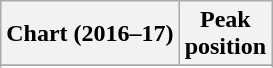<table class="wikitable sortable plainrowheaders">
<tr>
<th>Chart (2016–17)</th>
<th>Peak<br>position</th>
</tr>
<tr>
</tr>
<tr>
</tr>
<tr>
</tr>
<tr>
</tr>
</table>
